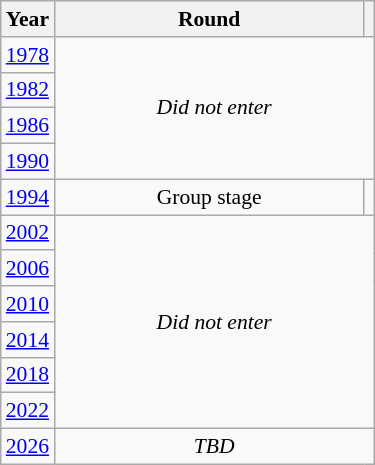<table class="wikitable" style="text-align: center; font-size:90%">
<tr>
<th>Year</th>
<th style="width:200px">Round</th>
<th></th>
</tr>
<tr>
<td><a href='#'>1978</a></td>
<td colspan="2" rowspan="4"><em>Did not enter</em></td>
</tr>
<tr>
<td><a href='#'>1982</a></td>
</tr>
<tr>
<td><a href='#'>1986</a></td>
</tr>
<tr>
<td><a href='#'>1990</a></td>
</tr>
<tr>
<td><a href='#'>1994</a></td>
<td>Group stage</td>
<td></td>
</tr>
<tr>
<td><a href='#'>2002</a></td>
<td colspan="2" rowspan="6"><em>Did not enter</em></td>
</tr>
<tr>
<td><a href='#'>2006</a></td>
</tr>
<tr>
<td><a href='#'>2010</a></td>
</tr>
<tr>
<td><a href='#'>2014</a></td>
</tr>
<tr>
<td><a href='#'>2018</a></td>
</tr>
<tr>
<td><a href='#'>2022</a></td>
</tr>
<tr>
<td><a href='#'>2026</a></td>
<td colspan="2"><em>TBD</em></td>
</tr>
</table>
